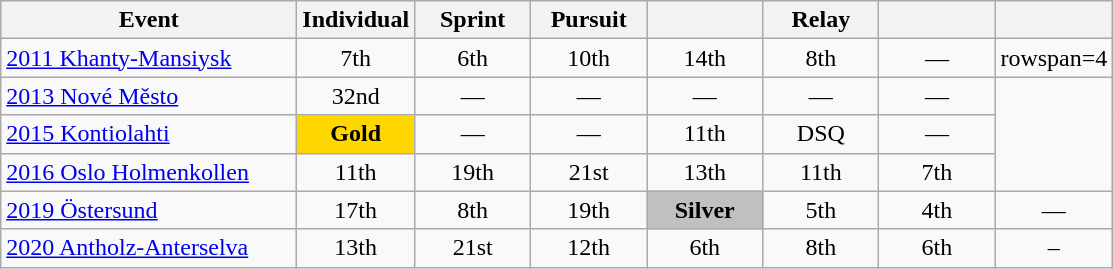<table class="wikitable" style="text-align: center;">
<tr ">
<th style="width:190px;">Event</th>
<th style="width:70px;">Individual</th>
<th style="width:70px;">Sprint</th>
<th style="width:70px;">Pursuit</th>
<th style="width:70px;"></th>
<th style="width:70px;">Relay</th>
<th style="width:70px;"></th>
<th style="width:70px;"></th>
</tr>
<tr>
<td align=left> <a href='#'>2011 Khanty-Mansiysk</a></td>
<td>7th</td>
<td>6th</td>
<td>10th</td>
<td>14th</td>
<td>8th</td>
<td>—</td>
<td>rowspan=4 </td>
</tr>
<tr>
<td align=left> <a href='#'>2013 Nové Město</a></td>
<td>32nd</td>
<td>—</td>
<td>—</td>
<td>—</td>
<td>—</td>
<td>—</td>
</tr>
<tr>
<td align=left> <a href='#'>2015 Kontiolahti</a></td>
<td style="background:gold"><strong>Gold</strong></td>
<td>—</td>
<td>—</td>
<td>11th</td>
<td>DSQ</td>
<td>—</td>
</tr>
<tr>
<td align=left> <a href='#'>2016 Oslo Holmenkollen</a></td>
<td>11th</td>
<td>19th</td>
<td>21st</td>
<td>13th</td>
<td>11th</td>
<td>7th</td>
</tr>
<tr>
<td align=left> <a href='#'>2019 Östersund</a></td>
<td>17th</td>
<td>8th</td>
<td>19th</td>
<td style="background:silver;"><strong>Silver</strong></td>
<td>5th</td>
<td>4th</td>
<td>—</td>
</tr>
<tr>
<td align=left> <a href='#'>2020 Antholz-Anterselva</a></td>
<td>13th</td>
<td>21st</td>
<td>12th</td>
<td>6th</td>
<td>8th</td>
<td>6th</td>
<td>–</td>
</tr>
</table>
